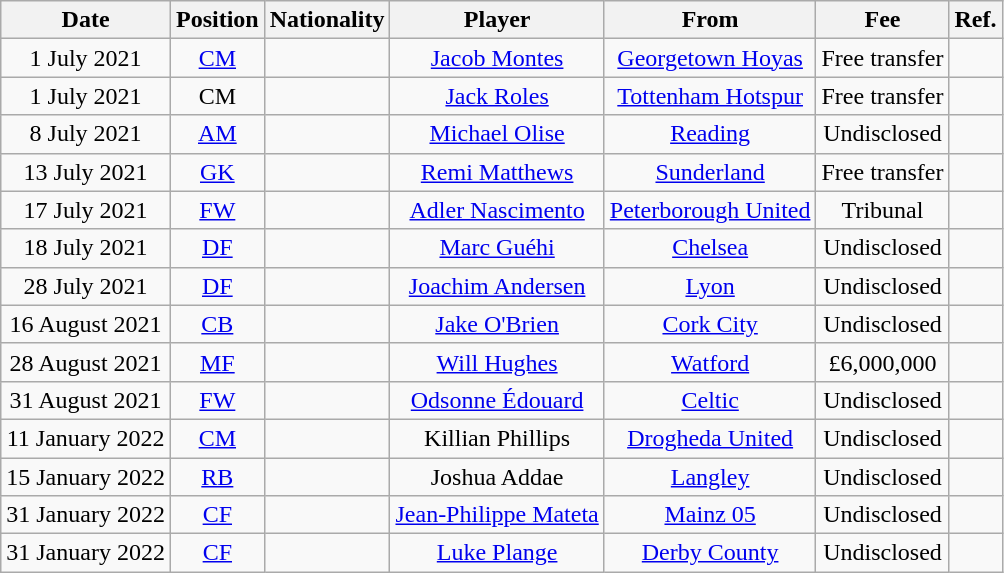<table class="wikitable" style="text-align:center">
<tr>
<th width:120px">Date</th>
<th width:50px">Position</th>
<th width:50px">Nationality</th>
<th width:150px">Player</th>
<th width:200px">From</th>
<th width:110px">Fee</th>
<th width:25px">Ref.</th>
</tr>
<tr>
<td>1 July 2021</td>
<td><a href='#'>CM</a></td>
<td></td>
<td><a href='#'>Jacob Montes</a></td>
<td> <a href='#'>Georgetown Hoyas</a></td>
<td>Free transfer</td>
<td></td>
</tr>
<tr>
<td>1 July 2021</td>
<td>CM</td>
<td></td>
<td><a href='#'>Jack Roles</a></td>
<td><a href='#'>Tottenham Hotspur</a></td>
<td>Free transfer</td>
<td></td>
</tr>
<tr>
<td>8 July 2021</td>
<td><a href='#'>AM</a></td>
<td></td>
<td><a href='#'>Michael Olise</a></td>
<td><a href='#'>Reading</a></td>
<td>Undisclosed</td>
<td></td>
</tr>
<tr>
<td>13 July 2021</td>
<td><a href='#'>GK</a></td>
<td></td>
<td><a href='#'>Remi Matthews</a></td>
<td><a href='#'>Sunderland</a></td>
<td>Free transfer</td>
<td></td>
</tr>
<tr>
<td>17 July 2021</td>
<td><a href='#'>FW</a></td>
<td></td>
<td><a href='#'>Adler Nascimento</a></td>
<td><a href='#'>Peterborough United</a></td>
<td>Tribunal</td>
<td></td>
</tr>
<tr>
<td>18 July 2021</td>
<td><a href='#'>DF</a></td>
<td></td>
<td><a href='#'>Marc Guéhi</a></td>
<td><a href='#'>Chelsea</a></td>
<td>Undisclosed</td>
<td></td>
</tr>
<tr>
<td>28 July 2021</td>
<td><a href='#'>DF</a></td>
<td></td>
<td><a href='#'>Joachim Andersen</a></td>
<td> <a href='#'>Lyon</a></td>
<td>Undisclosed</td>
<td></td>
</tr>
<tr>
<td>16 August 2021</td>
<td><a href='#'>CB</a></td>
<td></td>
<td><a href='#'>Jake O'Brien</a></td>
<td> <a href='#'>Cork City</a></td>
<td>Undisclosed</td>
<td></td>
</tr>
<tr>
<td>28 August 2021</td>
<td><a href='#'>MF</a></td>
<td></td>
<td><a href='#'>Will Hughes</a></td>
<td><a href='#'>Watford</a></td>
<td>£6,000,000</td>
<td></td>
</tr>
<tr>
<td>31 August 2021</td>
<td><a href='#'>FW</a></td>
<td></td>
<td><a href='#'>Odsonne Édouard</a></td>
<td> <a href='#'>Celtic</a></td>
<td>Undisclosed</td>
<td></td>
</tr>
<tr>
<td>11 January 2022</td>
<td><a href='#'>CM</a></td>
<td></td>
<td>Killian Phillips</td>
<td> <a href='#'>Drogheda United</a></td>
<td>Undisclosed</td>
<td></td>
</tr>
<tr>
<td>15 January 2022</td>
<td><a href='#'>RB</a></td>
<td></td>
<td>Joshua Addae</td>
<td><a href='#'>Langley</a></td>
<td>Undisclosed</td>
<td></td>
</tr>
<tr>
<td>31 January 2022</td>
<td><a href='#'>CF</a></td>
<td></td>
<td><a href='#'>Jean-Philippe Mateta</a></td>
<td> <a href='#'>Mainz 05</a></td>
<td>Undisclosed</td>
<td></td>
</tr>
<tr>
<td>31 January 2022</td>
<td><a href='#'>CF</a></td>
<td></td>
<td><a href='#'>Luke Plange</a></td>
<td><a href='#'>Derby County</a></td>
<td>Undisclosed</td>
<td></td>
</tr>
</table>
